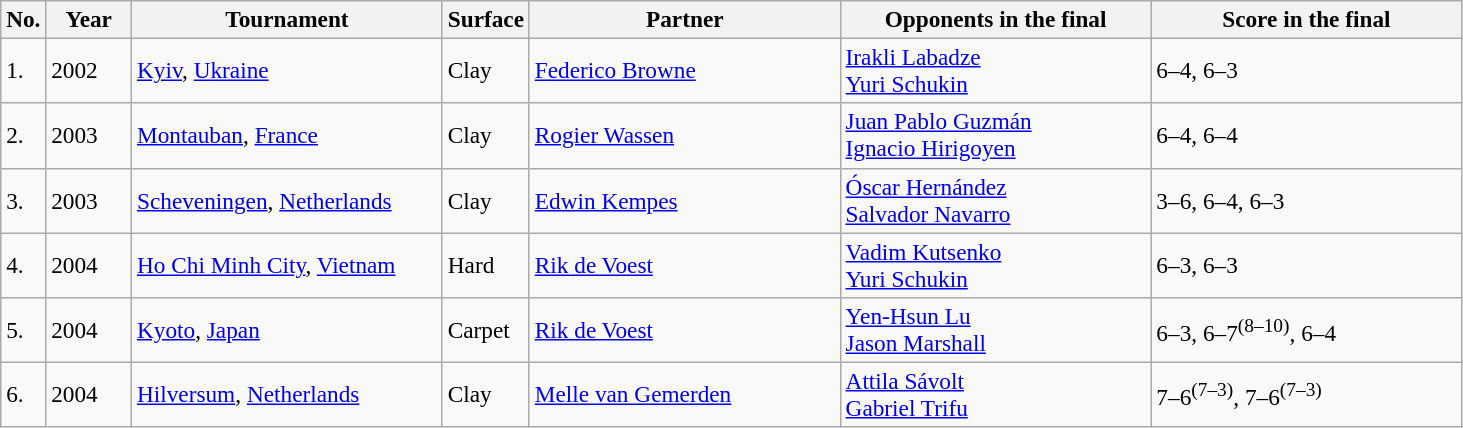<table class="sortable wikitable" style=font-size:97%>
<tr>
<th width=10>No.</th>
<th width=50>Year</th>
<th width=200>Tournament</th>
<th width=50>Surface</th>
<th width=200>Partner</th>
<th width=200>Opponents in the final</th>
<th width=200>Score in the final</th>
</tr>
<tr>
<td>1.</td>
<td>2002</td>
<td><a href='#'>Kyiv</a>, <a href='#'>Ukraine</a></td>
<td>Clay</td>
<td> <a href='#'>Federico Browne</a></td>
<td> <a href='#'>Irakli Labadze</a><br> <a href='#'>Yuri Schukin</a></td>
<td>6–4, 6–3</td>
</tr>
<tr>
<td>2.</td>
<td>2003</td>
<td><a href='#'>Montauban</a>, <a href='#'>France</a></td>
<td>Clay</td>
<td> <a href='#'>Rogier Wassen</a></td>
<td> <a href='#'>Juan Pablo Guzmán</a><br> <a href='#'>Ignacio Hirigoyen</a></td>
<td>6–4, 6–4</td>
</tr>
<tr>
<td>3.</td>
<td>2003</td>
<td><a href='#'>Scheveningen</a>, <a href='#'>Netherlands</a></td>
<td>Clay</td>
<td> <a href='#'>Edwin Kempes</a></td>
<td> <a href='#'>Óscar Hernández</a><br> <a href='#'>Salvador Navarro</a></td>
<td>3–6, 6–4, 6–3</td>
</tr>
<tr>
<td>4.</td>
<td>2004</td>
<td><a href='#'>Ho Chi Minh City</a>, <a href='#'>Vietnam</a></td>
<td>Hard</td>
<td> <a href='#'>Rik de Voest</a></td>
<td> <a href='#'>Vadim Kutsenko</a><br> <a href='#'>Yuri Schukin</a></td>
<td>6–3, 6–3</td>
</tr>
<tr>
<td>5.</td>
<td>2004</td>
<td><a href='#'>Kyoto</a>, <a href='#'>Japan</a></td>
<td>Carpet</td>
<td> <a href='#'>Rik de Voest</a></td>
<td> <a href='#'>Yen-Hsun Lu</a><br> <a href='#'>Jason Marshall</a></td>
<td>6–3, 6–7<sup>(8–10)</sup>, 6–4</td>
</tr>
<tr>
<td>6.</td>
<td>2004</td>
<td><a href='#'>Hilversum</a>, <a href='#'>Netherlands</a></td>
<td>Clay</td>
<td> <a href='#'>Melle van Gemerden</a></td>
<td> <a href='#'>Attila Sávolt</a><br> <a href='#'>Gabriel Trifu</a></td>
<td>7–6<sup>(7–3)</sup>, 7–6<sup>(7–3)</sup></td>
</tr>
</table>
